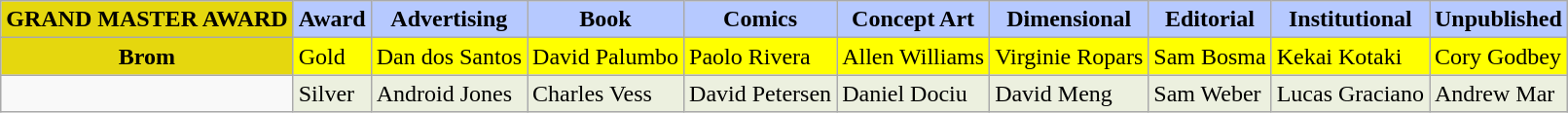<table class="wikitable">
<tr>
<th style="background:#e5d70e">GRAND MASTER AWARD</th>
<th style="background:#b6c9ff">Award</th>
<th style="background:#b6c9ff">Advertising</th>
<th style="background:#b6c9ff">Book</th>
<th style="background:#b6c9ff">Comics</th>
<th style="background:#b6c9ff">Concept Art</th>
<th style="background:#b6c9ff">Dimensional</th>
<th style="background:#b6c9ff">Editorial</th>
<th style="background:#b6c9ff">Institutional</th>
<th style="background:#b6c9ff">Unpublished</th>
</tr>
<tr>
<td style="background:#e5d70e" align="center"><strong>Brom</strong></td>
<td style="background:#ffff00">Gold</td>
<td style="background:#ffff00">Dan dos Santos</td>
<td style="background:#ffff00">David Palumbo</td>
<td style="background:#ffff00">Paolo Rivera</td>
<td style="background:#ffff00">Allen Williams</td>
<td style="background:#ffff00">Virginie Ropars</td>
<td style="background:#ffff00">Sam Bosma</td>
<td style="background:#ffff00">Kekai Kotaki</td>
<td style="background:#ffff00">Cory Godbey</td>
</tr>
<tr>
<td></td>
<td style="background:#ecf0df">Silver</td>
<td style="background:#ecf0df">Android Jones</td>
<td style="background:#ecf0df">Charles Vess</td>
<td style="background:#ecf0df">David Petersen</td>
<td style="background:#ecf0df">Daniel Dociu</td>
<td style="background:#ecf0df">David Meng</td>
<td style="background:#ecf0df">Sam Weber</td>
<td style="background:#ecf0df">Lucas Graciano</td>
<td style="background:#ecf0df">Andrew Mar</td>
</tr>
</table>
